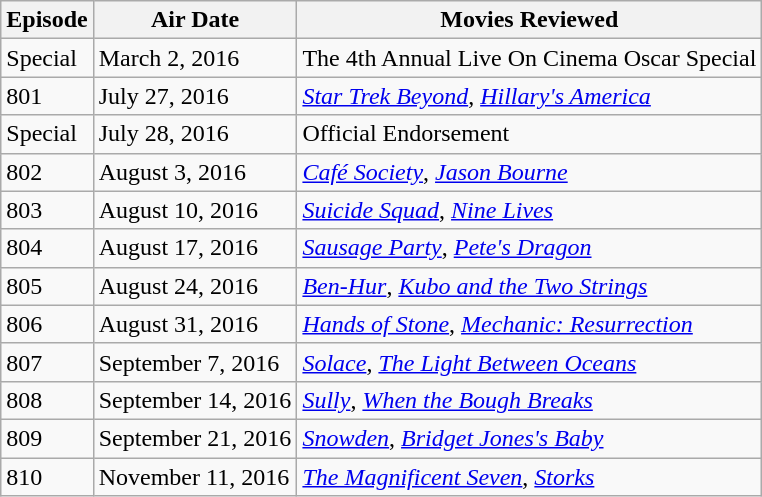<table class="wikitable">
<tr>
<th>Episode</th>
<th>Air Date</th>
<th>Movies Reviewed</th>
</tr>
<tr>
<td>Special</td>
<td>March 2, 2016</td>
<td>The 4th Annual Live On Cinema Oscar Special</td>
</tr>
<tr>
<td>801</td>
<td>July 27, 2016</td>
<td><em><a href='#'>Star Trek Beyond</a></em>, <em><a href='#'>Hillary's America</a></em></td>
</tr>
<tr>
<td>Special</td>
<td>July 28, 2016</td>
<td>Official Endorsement</td>
</tr>
<tr>
<td>802</td>
<td>August 3, 2016</td>
<td><em><a href='#'>Café Society</a></em>, <em><a href='#'>Jason Bourne</a></em></td>
</tr>
<tr>
<td>803</td>
<td>August 10, 2016</td>
<td><em><a href='#'>Suicide Squad</a></em>, <em><a href='#'>Nine Lives</a></em></td>
</tr>
<tr>
<td>804</td>
<td>August 17, 2016</td>
<td><em><a href='#'>Sausage Party</a></em>, <em><a href='#'>Pete's Dragon</a></em></td>
</tr>
<tr>
<td>805</td>
<td>August 24, 2016</td>
<td><em><a href='#'>Ben-Hur</a></em>, <em><a href='#'>Kubo and the Two Strings</a></em></td>
</tr>
<tr>
<td>806</td>
<td>August 31, 2016</td>
<td><em><a href='#'>Hands of Stone</a></em>, <em><a href='#'>Mechanic: Resurrection</a></em></td>
</tr>
<tr>
<td>807</td>
<td>September 7, 2016</td>
<td><em><a href='#'>Solace</a></em>, <em><a href='#'>The Light Between Oceans</a></em></td>
</tr>
<tr>
<td>808</td>
<td>September 14, 2016</td>
<td><em><a href='#'>Sully</a></em>, <em><a href='#'>When the Bough Breaks</a></em></td>
</tr>
<tr>
<td>809</td>
<td>September 21, 2016</td>
<td><em><a href='#'>Snowden</a></em>, <em><a href='#'>Bridget Jones's Baby</a></em></td>
</tr>
<tr>
<td>810</td>
<td>November 11, 2016</td>
<td><em><a href='#'>The Magnificent Seven</a></em>, <em><a href='#'>Storks</a></em></td>
</tr>
</table>
